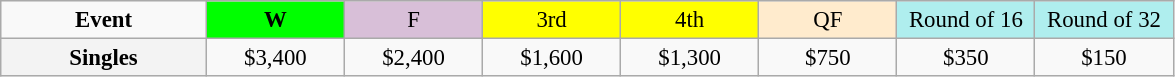<table class=wikitable style=font-size:95%;text-align:center>
<tr>
<td style="width:130px"><strong>Event</strong></td>
<td style="width:85px; background:lime"><strong>W</strong></td>
<td style="width:85px; background:thistle">F</td>
<td style="width:85px; background:#ffff00">3rd</td>
<td style="width:85px; background:#ffff00">4th</td>
<td style="width:85px; background:#ffebcd">QF</td>
<td style="width:85px; background:#afeeee">Round of 16</td>
<td style="width:85px; background:#afeeee">Round of 32</td>
</tr>
<tr>
<th style=background:#f3f3f3>Singles </th>
<td>$3,400</td>
<td>$2,400</td>
<td>$1,600</td>
<td>$1,300</td>
<td>$750</td>
<td>$350</td>
<td>$150</td>
</tr>
</table>
